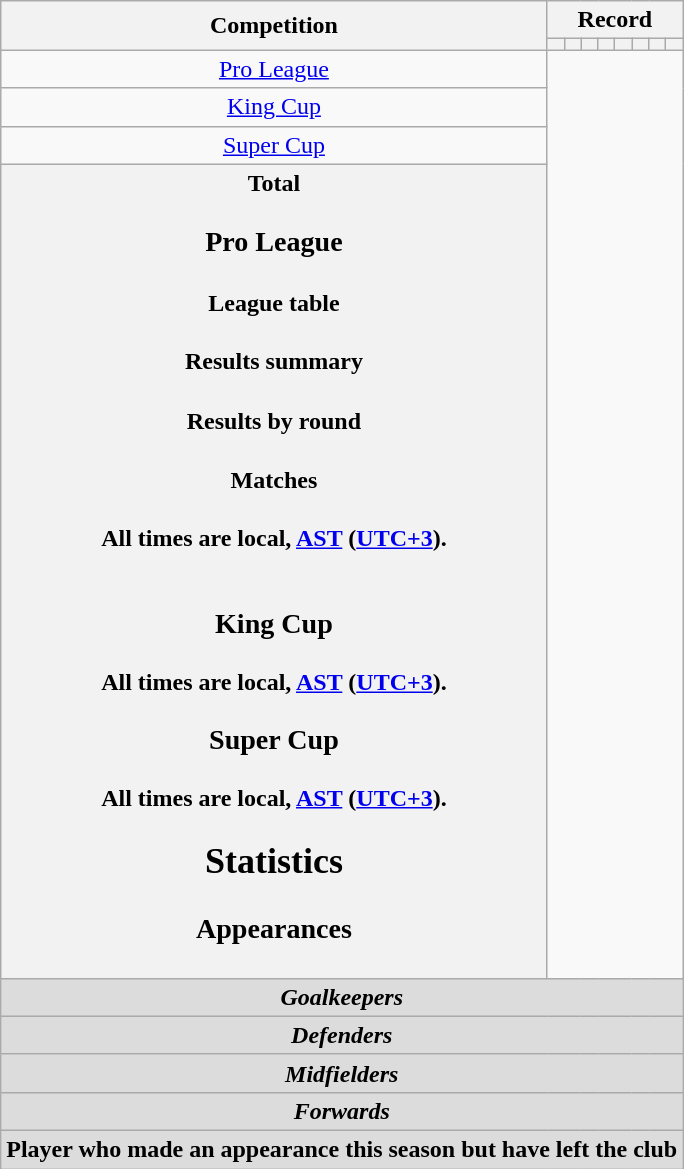<table class="wikitable" style="text-align: center">
<tr>
<th rowspan=2>Competition</th>
<th colspan=8>Record</th>
</tr>
<tr>
<th></th>
<th></th>
<th></th>
<th></th>
<th></th>
<th></th>
<th></th>
<th></th>
</tr>
<tr>
<td><a href='#'>Pro League</a><br></td>
</tr>
<tr>
<td><a href='#'>King Cup</a><br></td>
</tr>
<tr>
<td><a href='#'>Super Cup</a><br></td>
</tr>
<tr>
<th>Total<br>
<h3>Pro League</h3><h4>League table</h4><h4>Results summary</h4>
<h4>Results by round</h4><h4>Matches</h4>All times are local, <a href='#'>AST</a> (<a href='#'>UTC+3</a>).<br>


<br>




























<h3>King Cup</h3>
All times are local, <a href='#'>AST</a> (<a href='#'>UTC+3</a>).<br>
<h3>Super Cup</h3>
All times are local, <a href='#'>AST</a> (<a href='#'>UTC+3</a>).<br>
<h2>Statistics</h2><h3>Appearances</h3></th>
</tr>
<tr>
<th colspan=12 style=background:#dcdcdc; text-align:center><em>Goalkeepers</em><br>

</th>
</tr>
<tr>
<th colspan=12 style=background:#dcdcdc; text-align:center><em>Defenders</em><br>







</th>
</tr>
<tr>
<th colspan=12 style=background:#dcdcdc; text-align:center><em>Midfielders</em><br>









</th>
</tr>
<tr>
<th colspan=12 style=background:#dcdcdc; text-align:center><em>Forwards</em><br>


</th>
</tr>
<tr>
<th colspan=18 style=background:#dcdcdc; text-align:center>Player who made an appearance this season but have left the club<br>
</th>
</tr>
</table>
